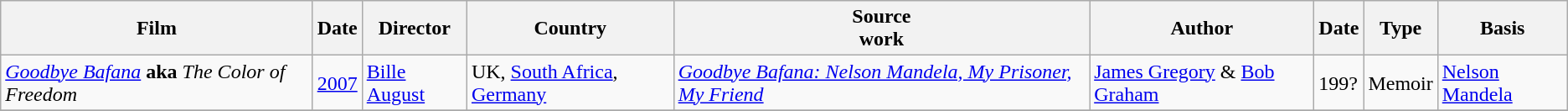<table class="wikitable">
<tr>
<th>Film</th>
<th>Date</th>
<th>Director</th>
<th>Country</th>
<th>Source<br>work</th>
<th>Author</th>
<th>Date</th>
<th>Type</th>
<th>Basis</th>
</tr>
<tr>
<td><em><a href='#'>Goodbye Bafana</a></em> <strong>aka</strong> <em>The Color of Freedom</em></td>
<td><a href='#'>2007</a></td>
<td><a href='#'>Bille August</a></td>
<td>UK, <a href='#'>South Africa</a>, <a href='#'>Germany</a></td>
<td><em><a href='#'>Goodbye Bafana: Nelson Mandela, My Prisoner, My Friend</a></em></td>
<td><a href='#'>James Gregory</a> & <a href='#'>Bob Graham</a></td>
<td>199?</td>
<td>Memoir</td>
<td><a href='#'>Nelson Mandela</a></td>
</tr>
<tr>
</tr>
</table>
